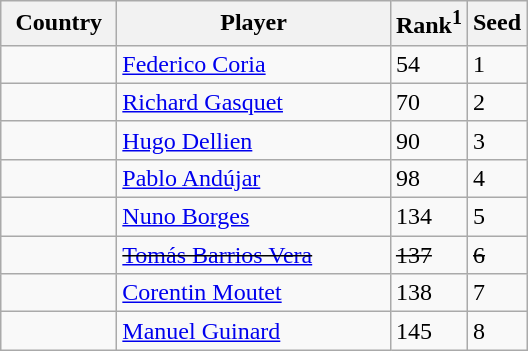<table class="sortable wikitable">
<tr>
<th width="70">Country</th>
<th width="175">Player</th>
<th>Rank<sup>1</sup></th>
<th>Seed</th>
</tr>
<tr>
<td></td>
<td><a href='#'>Federico Coria</a></td>
<td>54</td>
<td>1</td>
</tr>
<tr>
<td></td>
<td><a href='#'>Richard Gasquet</a></td>
<td>70</td>
<td>2</td>
</tr>
<tr>
<td></td>
<td><a href='#'>Hugo Dellien</a></td>
<td>90</td>
<td>3</td>
</tr>
<tr>
<td></td>
<td><a href='#'>Pablo Andújar</a></td>
<td>98</td>
<td>4</td>
</tr>
<tr>
<td></td>
<td><a href='#'>Nuno Borges</a></td>
<td>134</td>
<td>5</td>
</tr>
<tr>
<td><s></s></td>
<td><s><a href='#'>Tomás Barrios Vera</a></s></td>
<td><s>137</s></td>
<td><s>6</s></td>
</tr>
<tr>
<td></td>
<td><a href='#'>Corentin Moutet</a></td>
<td>138</td>
<td>7</td>
</tr>
<tr>
<td></td>
<td><a href='#'>Manuel Guinard</a></td>
<td>145</td>
<td>8</td>
</tr>
</table>
